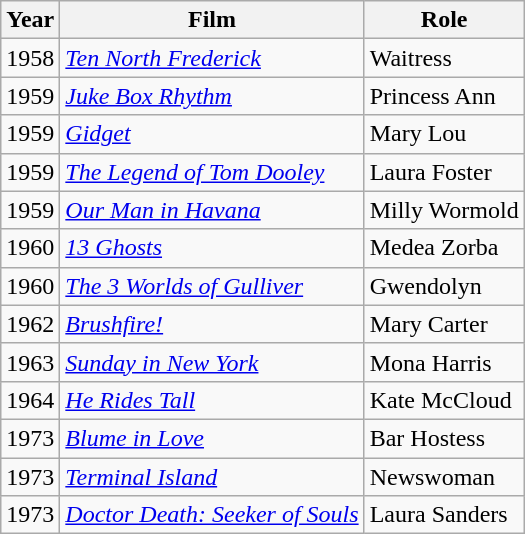<table class="wikitable sortable">
<tr>
<th>Year</th>
<th>Film</th>
<th>Role</th>
</tr>
<tr>
<td>1958</td>
<td><em><a href='#'>Ten North Frederick</a></em></td>
<td>Waitress</td>
</tr>
<tr>
<td>1959</td>
<td><em><a href='#'>Juke Box Rhythm</a></em></td>
<td>Princess Ann</td>
</tr>
<tr>
<td>1959</td>
<td><em><a href='#'>Gidget</a></em></td>
<td>Mary Lou</td>
</tr>
<tr>
<td>1959</td>
<td><em><a href='#'>The Legend of Tom Dooley</a></em></td>
<td>Laura Foster</td>
</tr>
<tr>
<td>1959</td>
<td><em><a href='#'>Our Man in Havana</a></em></td>
<td>Milly Wormold</td>
</tr>
<tr>
<td>1960</td>
<td><em><a href='#'>13 Ghosts</a></em></td>
<td>Medea Zorba</td>
</tr>
<tr>
<td>1960</td>
<td><em><a href='#'>The 3 Worlds of Gulliver</a></em></td>
<td>Gwendolyn</td>
</tr>
<tr>
<td>1962</td>
<td><em><a href='#'>Brushfire!</a></em></td>
<td>Mary Carter</td>
</tr>
<tr>
<td>1963</td>
<td><em><a href='#'>Sunday in New York</a></em></td>
<td>Mona Harris</td>
</tr>
<tr>
<td>1964</td>
<td><em><a href='#'>He Rides Tall</a></em></td>
<td>Kate McCloud</td>
</tr>
<tr>
<td>1973</td>
<td><em><a href='#'>Blume in Love</a></em></td>
<td>Bar Hostess</td>
</tr>
<tr>
<td>1973</td>
<td><em><a href='#'>Terminal Island</a></em></td>
<td>Newswoman</td>
</tr>
<tr>
<td>1973</td>
<td><em><a href='#'>Doctor Death: Seeker of Souls</a></em></td>
<td>Laura Sanders</td>
</tr>
</table>
